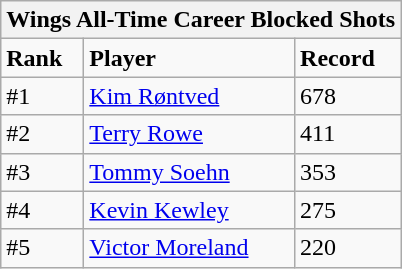<table class="wikitable">
<tr>
<th colspan="3">Wings All-Time Career Blocked Shots</th>
</tr>
<tr>
<td><strong>Rank</strong></td>
<td><strong>Player</strong></td>
<td><strong>Record</strong></td>
</tr>
<tr>
<td>#1</td>
<td><a href='#'>Kim Røntved</a></td>
<td>678</td>
</tr>
<tr>
<td>#2</td>
<td><a href='#'>Terry Rowe</a></td>
<td>411</td>
</tr>
<tr>
<td>#3</td>
<td><a href='#'>Tommy Soehn</a></td>
<td>353</td>
</tr>
<tr>
<td>#4</td>
<td><a href='#'>Kevin Kewley</a></td>
<td>275</td>
</tr>
<tr>
<td>#5</td>
<td><a href='#'>Victor Moreland</a></td>
<td>220</td>
</tr>
</table>
